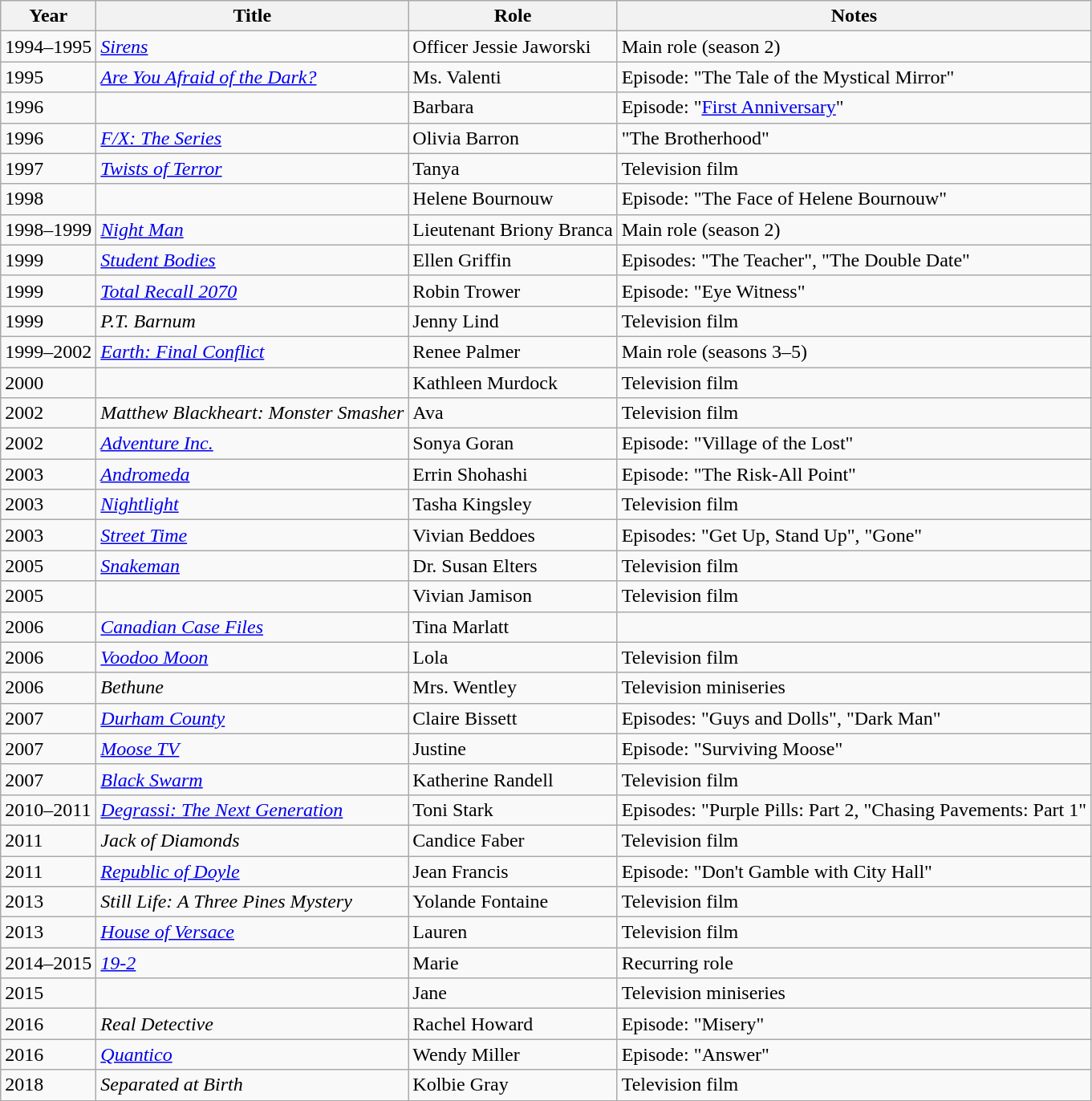<table class="wikitable sortable">
<tr>
<th>Year</th>
<th>Title</th>
<th>Role</th>
<th class = "unsortable">Notes</th>
</tr>
<tr>
<td>1994–1995</td>
<td><em><a href='#'>Sirens</a></em></td>
<td>Officer Jessie Jaworski</td>
<td>Main role (season 2)</td>
</tr>
<tr>
<td>1995</td>
<td><em><a href='#'>Are You Afraid of the Dark?</a></em></td>
<td>Ms. Valenti</td>
<td>Episode: "The Tale of the Mystical Mirror"</td>
</tr>
<tr>
<td>1996</td>
<td><em></em></td>
<td>Barbara</td>
<td>Episode: "<a href='#'>First Anniversary</a>"</td>
</tr>
<tr>
<td>1996</td>
<td><em><a href='#'>F/X: The Series</a></em></td>
<td>Olivia Barron</td>
<td>"The Brotherhood"</td>
</tr>
<tr>
<td>1997</td>
<td><em><a href='#'>Twists of Terror</a></em></td>
<td>Tanya</td>
<td>Television film</td>
</tr>
<tr>
<td>1998</td>
<td><em></em></td>
<td>Helene Bournouw</td>
<td>Episode: "The Face of Helene Bournouw"</td>
</tr>
<tr>
<td>1998–1999</td>
<td><em><a href='#'>Night Man</a></em></td>
<td>Lieutenant Briony Branca</td>
<td>Main role (season 2)</td>
</tr>
<tr>
<td>1999</td>
<td><em><a href='#'>Student Bodies</a></em></td>
<td>Ellen Griffin</td>
<td>Episodes: "The Teacher", "The Double Date"</td>
</tr>
<tr>
<td>1999</td>
<td><em><a href='#'>Total Recall 2070</a></em></td>
<td>Robin Trower</td>
<td>Episode: "Eye Witness"</td>
</tr>
<tr>
<td>1999</td>
<td><em>P.T. Barnum</em></td>
<td>Jenny Lind</td>
<td>Television film</td>
</tr>
<tr>
<td>1999–2002</td>
<td><em><a href='#'>Earth: Final Conflict</a></em></td>
<td>Renee Palmer</td>
<td>Main role (seasons 3–5)</td>
</tr>
<tr>
<td>2000</td>
<td><em></em></td>
<td>Kathleen Murdock</td>
<td>Television film</td>
</tr>
<tr>
<td>2002</td>
<td><em>Matthew Blackheart: Monster Smasher</em></td>
<td>Ava</td>
<td>Television film</td>
</tr>
<tr>
<td>2002</td>
<td><em><a href='#'>Adventure Inc.</a></em></td>
<td>Sonya Goran</td>
<td>Episode: "Village of the Lost"</td>
</tr>
<tr>
<td>2003</td>
<td><em><a href='#'>Andromeda</a></em></td>
<td>Errin Shohashi</td>
<td>Episode: "The Risk-All Point"</td>
</tr>
<tr>
<td>2003</td>
<td><em><a href='#'>Nightlight</a></em></td>
<td>Tasha Kingsley</td>
<td>Television film</td>
</tr>
<tr>
<td>2003</td>
<td><em><a href='#'>Street Time</a></em></td>
<td>Vivian Beddoes</td>
<td>Episodes: "Get Up, Stand Up", "Gone"</td>
</tr>
<tr>
<td>2005</td>
<td><em><a href='#'>Snakeman</a></em></td>
<td>Dr. Susan Elters</td>
<td>Television film</td>
</tr>
<tr>
<td>2005</td>
<td><em></em></td>
<td>Vivian Jamison</td>
<td>Television film</td>
</tr>
<tr>
<td>2006</td>
<td><em><a href='#'>Canadian Case Files</a></em></td>
<td>Tina Marlatt</td>
<td></td>
</tr>
<tr>
<td>2006</td>
<td><em><a href='#'>Voodoo Moon</a></em></td>
<td>Lola</td>
<td>Television film</td>
</tr>
<tr>
<td>2006</td>
<td><em>Bethune</em></td>
<td>Mrs. Wentley</td>
<td>Television miniseries</td>
</tr>
<tr>
<td>2007</td>
<td><em><a href='#'>Durham County</a></em></td>
<td>Claire Bissett</td>
<td>Episodes: "Guys and Dolls", "Dark Man"</td>
</tr>
<tr>
<td>2007</td>
<td><em><a href='#'>Moose TV</a></em></td>
<td>Justine</td>
<td>Episode: "Surviving Moose"</td>
</tr>
<tr>
<td>2007</td>
<td><em><a href='#'>Black Swarm</a></em></td>
<td>Katherine Randell</td>
<td>Television film</td>
</tr>
<tr>
<td>2010–2011</td>
<td><em><a href='#'>Degrassi: The Next Generation</a></em></td>
<td>Toni Stark</td>
<td>Episodes: "Purple Pills: Part 2, "Chasing Pavements: Part 1"</td>
</tr>
<tr>
<td>2011</td>
<td><em>Jack of Diamonds</em></td>
<td>Candice Faber</td>
<td>Television film</td>
</tr>
<tr>
<td>2011</td>
<td><em><a href='#'>Republic of Doyle</a></em></td>
<td>Jean Francis</td>
<td>Episode: "Don't Gamble with City Hall"</td>
</tr>
<tr>
<td>2013</td>
<td><em>Still Life: A Three Pines Mystery</em></td>
<td>Yolande Fontaine</td>
<td>Television film</td>
</tr>
<tr>
<td>2013</td>
<td><em><a href='#'>House of Versace</a></em></td>
<td>Lauren</td>
<td>Television film</td>
</tr>
<tr>
<td>2014–2015</td>
<td><em><a href='#'>19-2</a></em></td>
<td>Marie</td>
<td>Recurring role</td>
</tr>
<tr>
<td>2015</td>
<td><em></em></td>
<td>Jane</td>
<td>Television miniseries</td>
</tr>
<tr>
<td>2016</td>
<td><em>Real Detective</em></td>
<td>Rachel Howard</td>
<td>Episode: "Misery"</td>
</tr>
<tr>
<td>2016</td>
<td><em><a href='#'>Quantico</a></em></td>
<td>Wendy Miller</td>
<td>Episode: "Answer"</td>
</tr>
<tr>
<td>2018</td>
<td><em>Separated at Birth</em></td>
<td>Kolbie Gray</td>
<td>Television film</td>
</tr>
</table>
